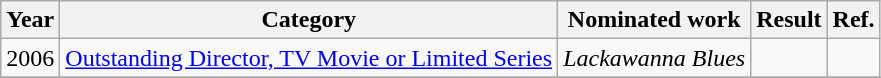<table class="wikitable">
<tr>
<th>Year</th>
<th>Category</th>
<th>Nominated work</th>
<th>Result</th>
<th>Ref.</th>
</tr>
<tr>
<td>2006</td>
<td><a href='#'>Outstanding Director, TV Movie or Limited Series</a></td>
<td><em>Lackawanna Blues</em></td>
<td></td>
<td></td>
</tr>
<tr>
</tr>
</table>
